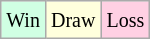<table class="wikitable">
<tr>
<td style="background:#d0ffe3;"><small>Win</small></td>
<td style="background:#ffffdd;"><small>Draw</small></td>
<td style="background:#ffd0e3;"><small>Loss</small></td>
</tr>
</table>
